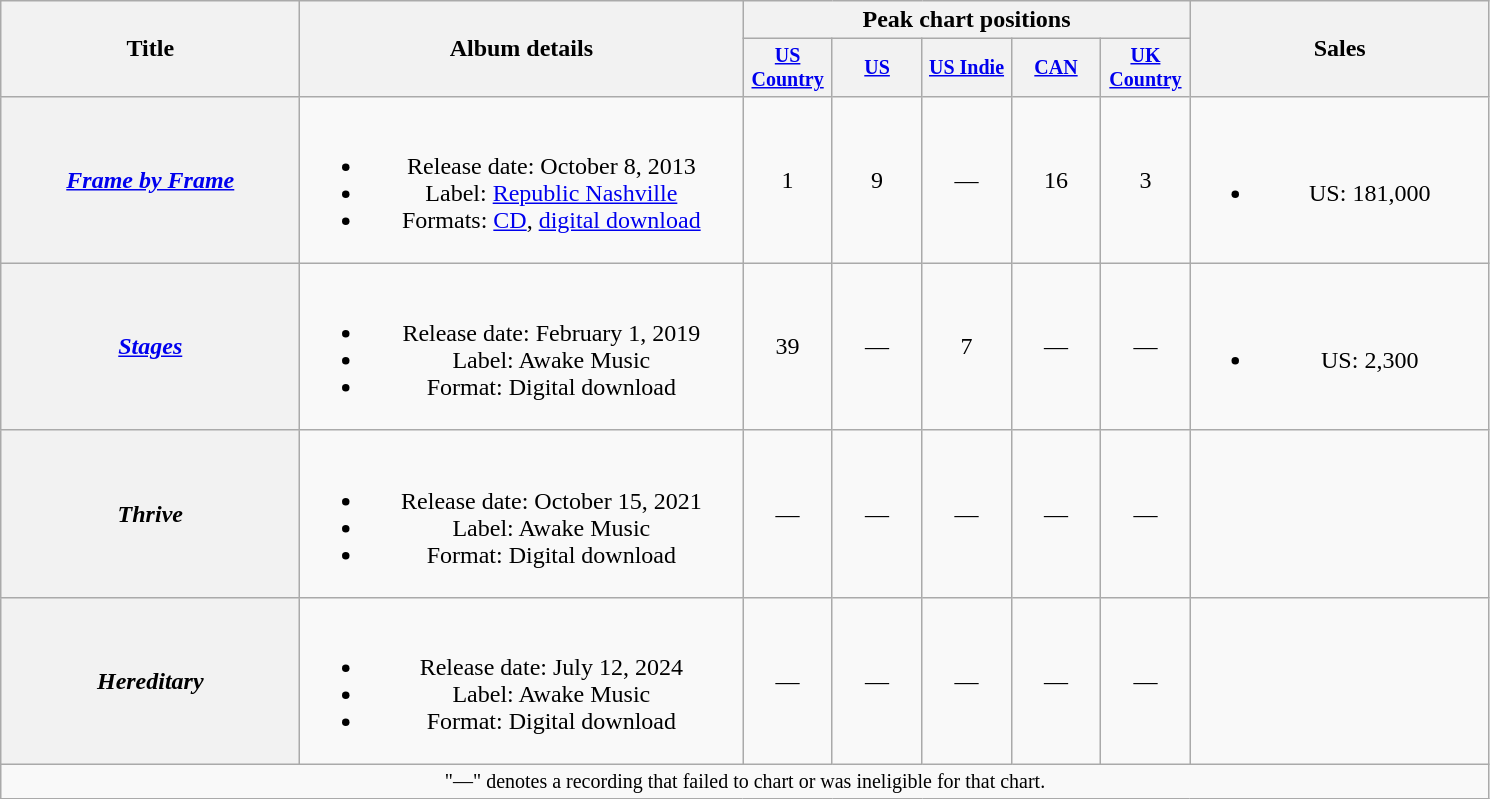<table class="wikitable plainrowheaders" style="text-align:center;">
<tr>
<th rowspan="2" style="width:12em;">Title</th>
<th rowspan="2" style="width:18em;">Album details</th>
<th colspan="5">Peak chart positions</th>
<th rowspan="2" style="width:12em;">Sales</th>
</tr>
<tr style="font-size:smaller;">
<th style="width:4em;"><a href='#'>US Country</a><br></th>
<th style="width:4em;"><a href='#'>US</a><br></th>
<th style="width:4em;"><a href='#'>US Indie</a><br></th>
<th style="width:4em;"><a href='#'>CAN</a><br></th>
<th style="width:4em;"><a href='#'>UK Country</a><br></th>
</tr>
<tr>
<th scope="row"><em><a href='#'>Frame by Frame</a></em></th>
<td><br><ul><li>Release date: October 8, 2013</li><li>Label: <a href='#'>Republic Nashville</a></li><li>Formats: <a href='#'>CD</a>, <a href='#'>digital download</a></li></ul></td>
<td>1</td>
<td>9</td>
<td>—</td>
<td>16</td>
<td>3</td>
<td><br><ul><li>US: 181,000</li></ul></td>
</tr>
<tr>
<th scope="row"><em><a href='#'>Stages</a></em></th>
<td><br><ul><li>Release date: February 1, 2019</li><li>Label: Awake Music</li><li>Format: Digital download</li></ul></td>
<td>39</td>
<td>—</td>
<td>7</td>
<td>—</td>
<td>—</td>
<td><br><ul><li>US: 2,300</li></ul></td>
</tr>
<tr>
<th scope="row"><em>Thrive</em></th>
<td><br><ul><li>Release date: October 15, 2021</li><li>Label: Awake Music</li><li>Format: Digital download</li></ul></td>
<td>—</td>
<td>—</td>
<td>—</td>
<td>—</td>
<td>—</td>
<td></td>
</tr>
<tr>
<th scope="row"><em>Hereditary</em></th>
<td><br><ul><li>Release date: July 12, 2024</li><li>Label: Awake Music</li><li>Format: Digital download</li></ul></td>
<td>—</td>
<td>—</td>
<td>—</td>
<td>—</td>
<td>—</td>
<td></td>
</tr>
<tr>
<td colspan="10" style="font-size:smaller;">"—" denotes a recording that failed to chart or was ineligible for that chart.</td>
</tr>
</table>
